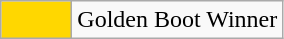<table class="wikitable sortable">
<tr>
<th scope="row" style="text-align:center; background:#FFD700" width="40"></th>
<td>Golden Boot Winner</td>
</tr>
</table>
